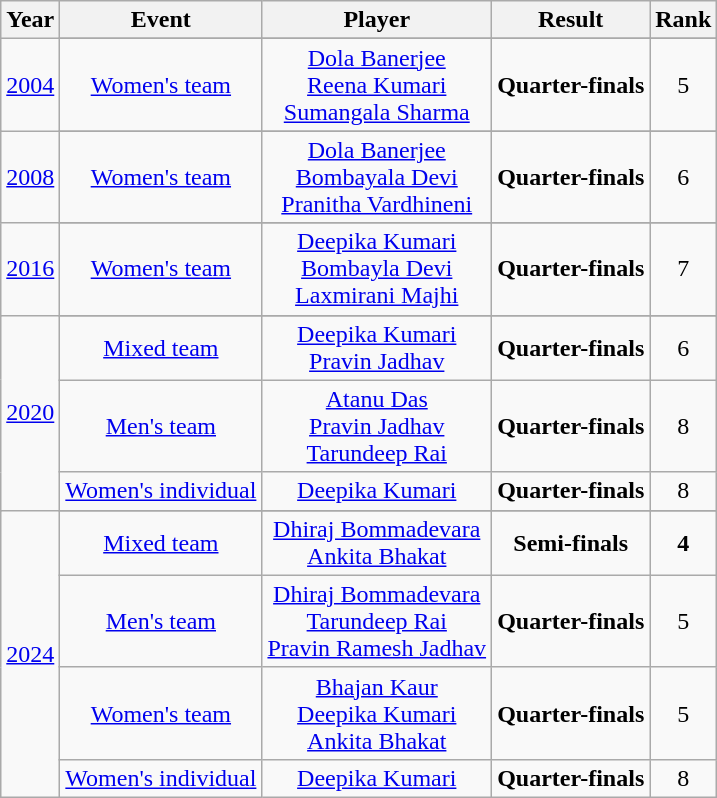<table class="wikitable" style="text-align:center;">
<tr>
<th>Year</th>
<th>Event</th>
<th>Player</th>
<th>Result</th>
<th>Rank</th>
</tr>
<tr>
<td rowspan = "2"><a href='#'>2004</a></td>
</tr>
<tr>
<td><a href='#'>Women's team</a></td>
<td><a href='#'>Dola Banerjee</a><br><a href='#'>Reena Kumari</a><br><a href='#'>Sumangala Sharma</a></td>
<td><strong>Quarter-finals</strong></td>
<td>5</td>
</tr>
<tr>
<td rowspan = "2"><a href='#'>2008</a></td>
</tr>
<tr>
<td><a href='#'>Women's team</a></td>
<td><a href='#'>Dola Banerjee</a><br><a href='#'>Bombayala Devi</a><br><a href='#'>Pranitha Vardhineni</a></td>
<td><strong>Quarter-finals</strong></td>
<td>6</td>
</tr>
<tr>
<td rowspan = "2"><a href='#'>2016</a></td>
</tr>
<tr>
<td><a href='#'>Women's team</a></td>
<td><a href='#'>Deepika Kumari</a><br><a href='#'>Bombayla Devi</a><br><a href='#'>Laxmirani Majhi</a></td>
<td><strong>Quarter-finals</strong></td>
<td>7</td>
</tr>
<tr>
<td rowspan = "4"><a href='#'>2020</a></td>
</tr>
<tr>
<td><a href='#'>Mixed team</a></td>
<td><a href='#'>Deepika Kumari</a><br><a href='#'>Pravin Jadhav</a></td>
<td><strong>Quarter-finals</strong></td>
<td>6</td>
</tr>
<tr>
<td><a href='#'>Men's team</a></td>
<td><a href='#'>Atanu Das</a><br><a href='#'>Pravin Jadhav</a><br><a href='#'>Tarundeep Rai</a></td>
<td><strong>Quarter-finals</strong></td>
<td>8</td>
</tr>
<tr>
<td><a href='#'>Women's individual</a></td>
<td><a href='#'>Deepika Kumari</a></td>
<td><strong>Quarter-finals</strong></td>
<td>8</td>
</tr>
<tr>
<td rowspan = "5"><a href='#'>2024</a></td>
</tr>
<tr>
<td><a href='#'>Mixed team</a></td>
<td><a href='#'>Dhiraj Bommadevara</a><br><a href='#'>Ankita Bhakat</a></td>
<td><strong>Semi-finals</strong></td>
<td><strong>4</strong></td>
</tr>
<tr>
<td><a href='#'>Men's team</a></td>
<td><a href='#'>Dhiraj Bommadevara</a><br><a href='#'>Tarundeep Rai</a><br><a href='#'>Pravin Ramesh Jadhav</a></td>
<td><strong>Quarter-finals</strong></td>
<td>5</td>
</tr>
<tr>
<td><a href='#'>Women's team</a></td>
<td><a href='#'>Bhajan Kaur</a><br><a href='#'>Deepika Kumari</a><br><a href='#'>Ankita Bhakat</a></td>
<td><strong>Quarter-finals</strong></td>
<td>5</td>
</tr>
<tr>
<td><a href='#'>Women's individual</a></td>
<td><a href='#'>Deepika Kumari</a></td>
<td><strong>Quarter-finals</strong></td>
<td>8</td>
</tr>
</table>
